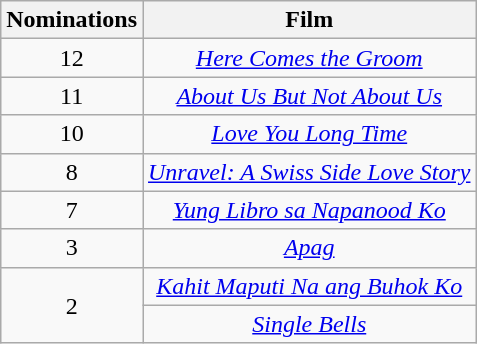<table class="wikitable" style="text-align:center">
<tr>
<th scope="col">Nominations</th>
<th scope="col">Film</th>
</tr>
<tr>
<td>12</td>
<td><em><a href='#'>Here Comes the Groom</a></em></td>
</tr>
<tr>
<td>11</td>
<td><em><a href='#'>About Us But Not About Us</a></em></td>
</tr>
<tr>
<td>10</td>
<td><em><a href='#'>Love You Long Time</a></em></td>
</tr>
<tr>
<td>8</td>
<td><em><a href='#'>Unravel: A Swiss Side Love Story</a></em></td>
</tr>
<tr>
<td>7</td>
<td><em><a href='#'>Yung Libro sa Napanood Ko</a></em></td>
</tr>
<tr>
<td>3</td>
<td><em><a href='#'>Apag</a></em></td>
</tr>
<tr>
<td rowspan="2">2</td>
<td><em><a href='#'>Kahit Maputi Na ang Buhok Ko</a></em></td>
</tr>
<tr>
<td><em><a href='#'>Single Bells</a></em></td>
</tr>
</table>
